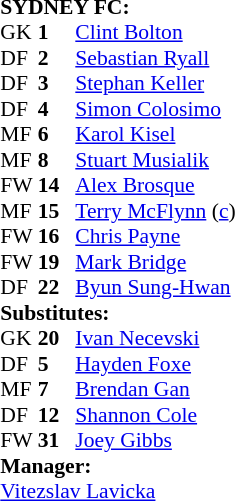<table cellspacing="0" cellpadding="0" style="font-size:90%; margin:auto;">
<tr>
<td colspan="4"><strong>SYDNEY FC:</strong></td>
</tr>
<tr>
<th width=25></th>
<th width=25></th>
</tr>
<tr>
<td>GK</td>
<td><strong>1</strong></td>
<td> <a href='#'>Clint Bolton</a></td>
</tr>
<tr>
<td>DF</td>
<td><strong>2</strong></td>
<td> <a href='#'>Sebastian Ryall</a></td>
<td></td>
<td></td>
<td></td>
</tr>
<tr>
<td>DF</td>
<td><strong>3</strong></td>
<td> <a href='#'>Stephan Keller</a></td>
</tr>
<tr>
<td>DF</td>
<td><strong>4</strong></td>
<td> <a href='#'>Simon Colosimo</a></td>
<td></td>
<td></td>
<td></td>
</tr>
<tr>
<td>MF</td>
<td><strong>6</strong></td>
<td> <a href='#'>Karol Kisel</a></td>
<td></td>
<td></td>
<td></td>
</tr>
<tr>
<td>MF</td>
<td><strong>8</strong></td>
<td> <a href='#'>Stuart Musialik</a></td>
<td></td>
<td></td>
<td></td>
</tr>
<tr>
<td>FW</td>
<td><strong>14</strong></td>
<td> <a href='#'>Alex Brosque</a></td>
<td></td>
<td></td>
<td></td>
</tr>
<tr>
<td>MF</td>
<td><strong>15</strong></td>
<td> <a href='#'>Terry McFlynn</a> (<a href='#'>c</a>)</td>
</tr>
<tr>
<td>FW</td>
<td><strong>16</strong></td>
<td> <a href='#'>Chris Payne</a></td>
<td></td>
<td></td>
<td></td>
</tr>
<tr>
<td>FW</td>
<td><strong>19</strong></td>
<td> <a href='#'>Mark Bridge</a></td>
<td></td>
<td></td>
<td></td>
</tr>
<tr>
<td>DF</td>
<td><strong>22</strong></td>
<td> <a href='#'>Byun Sung-Hwan</a></td>
</tr>
<tr>
<td colspan=3><strong>Substitutes:</strong></td>
</tr>
<tr>
<td>GK</td>
<td><strong>20</strong></td>
<td> <a href='#'>Ivan Necevski</a></td>
</tr>
<tr>
<td>DF</td>
<td><strong>5</strong></td>
<td> <a href='#'>Hayden Foxe</a></td>
<td></td>
<td></td>
<td></td>
</tr>
<tr>
<td>MF</td>
<td><strong>7</strong></td>
<td> <a href='#'>Brendan Gan</a></td>
</tr>
<tr>
<td>DF</td>
<td><strong>12</strong></td>
<td> <a href='#'>Shannon Cole</a></td>
<td></td>
<td></td>
<td></td>
</tr>
<tr>
<td>FW</td>
<td><strong>31</strong></td>
<td> <a href='#'>Joey Gibbs</a></td>
<td></td>
<td></td>
<td></td>
</tr>
<tr>
<td colspan=3><strong>Manager:</strong></td>
</tr>
<tr>
<td colspan=4> <a href='#'>Vitezslav Lavicka</a></td>
</tr>
</table>
